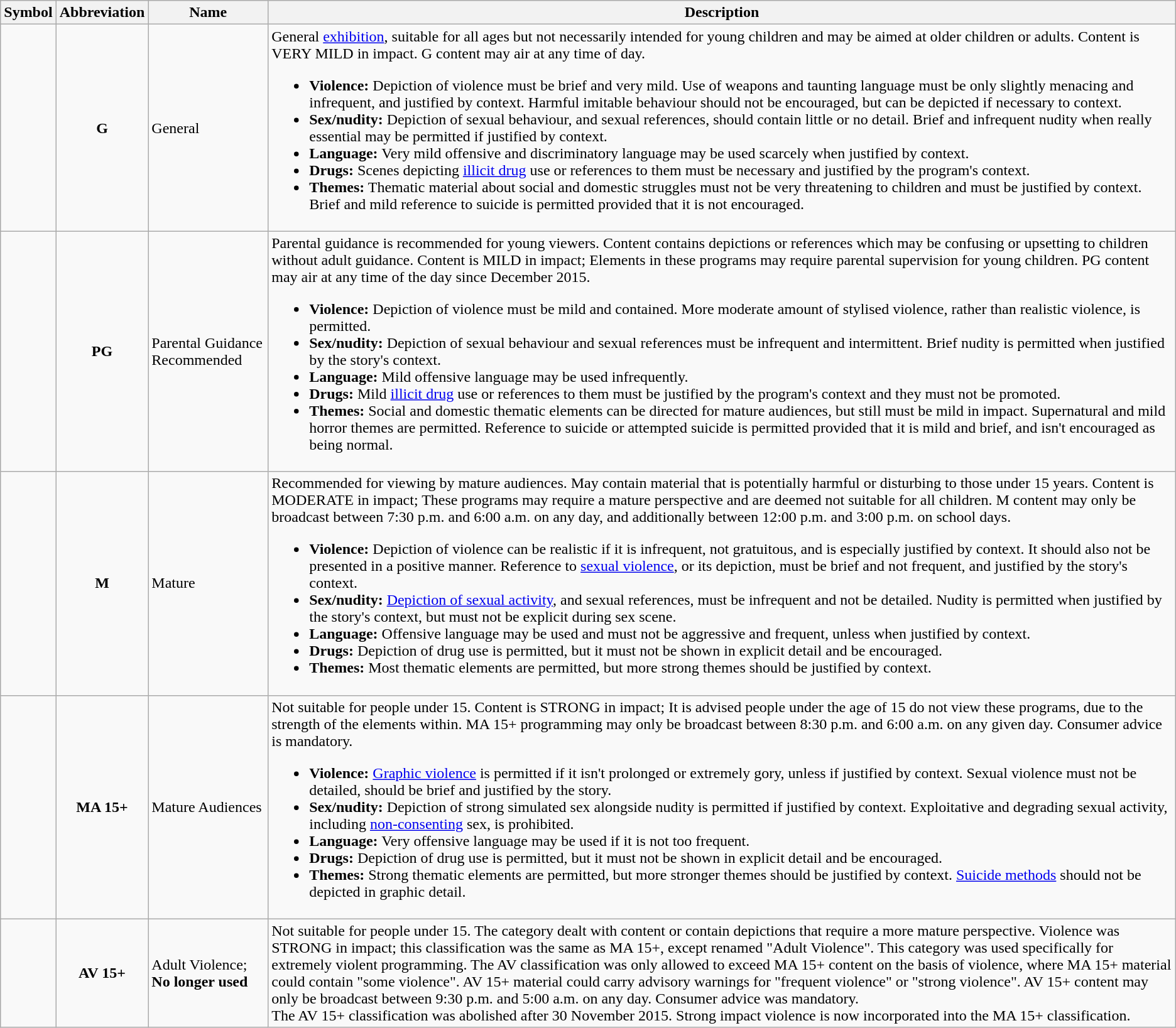<table class="wikitable">
<tr>
<th>Symbol</th>
<th>Abbreviation</th>
<th>Name</th>
<th>Description</th>
</tr>
<tr>
<td align="center"></td>
<td align="center"><strong>G</strong></td>
<td>General</td>
<td>General <a href='#'>exhibition</a>, suitable for all ages but not necessarily intended for young children and may be aimed at older children or adults. Content is VERY MILD in impact. G content may air at any time of day.<br><ul><li><strong>Violence:</strong> Depiction of violence must be brief and very mild. Use of weapons and taunting language must be only slightly menacing and infrequent, and justified by context. Harmful imitable behaviour should not be encouraged, but can be depicted if necessary to context.</li><li><strong>Sex/nudity:</strong> Depiction of sexual behaviour, and sexual references, should contain little or no detail. Brief and infrequent nudity when really essential may be permitted if justified by context.</li><li><strong>Language:</strong> Very mild offensive and discriminatory language may be used scarcely when justified by context.</li><li><strong>Drugs:</strong> Scenes depicting <a href='#'>illicit drug</a> use or references to them must be necessary and justified by the program's context.</li><li><strong>Themes:</strong> Thematic material about social and domestic struggles must not be very threatening to children and must be justified by context. Brief and mild reference to suicide is permitted provided that it is not encouraged.</li></ul></td>
</tr>
<tr>
<td align="center"></td>
<td align="center"><strong>PG</strong></td>
<td>Parental Guidance Recommended</td>
<td>Parental guidance is recommended for young viewers. Content contains depictions or references which may be confusing or upsetting to children without adult guidance. Content is MILD in impact; Elements in these programs may require parental supervision for young children. PG content may air at any time of the day since December 2015.<br><ul><li><strong>Violence:</strong> Depiction of violence must be mild and contained. More moderate amount of stylised violence, rather than realistic violence, is permitted.</li><li><strong>Sex/nudity:</strong> Depiction of sexual behaviour and sexual references must be infrequent and intermittent. Brief nudity is permitted when justified by the story's context.</li><li><strong>Language:</strong> Mild offensive language may be used infrequently.</li><li><strong>Drugs:</strong> Mild <a href='#'>illicit drug</a> use or references to them must be justified by the program's context and they must not be promoted.</li><li><strong>Themes:</strong> Social and domestic thematic elements can be directed for mature audiences, but still must be mild in impact. Supernatural and mild horror themes are permitted. Reference to suicide or attempted suicide is permitted provided that it is mild and brief, and isn't encouraged as being normal.</li></ul></td>
</tr>
<tr>
<td align="center"></td>
<td align="center"><strong>M</strong></td>
<td>Mature</td>
<td>Recommended for viewing by mature audiences. May contain material that is potentially harmful or disturbing to those under 15 years. Content is MODERATE in impact; These programs may require a mature perspective and are deemed not suitable for all children. M content may only be broadcast between 7:30 p.m. and 6:00 a.m. on any day, and additionally between 12:00 p.m. and 3:00 p.m. on school days.<br><ul><li><strong>Violence:</strong> Depiction of violence can be realistic if it is infrequent, not gratuitous, and is especially justified by context. It should also not be presented in a positive manner. Reference to <a href='#'>sexual violence</a>, or its depiction, must be brief and not frequent, and justified by the story's context.</li><li><strong>Sex/nudity:</strong> <a href='#'>Depiction of sexual activity</a>, and sexual references, must be infrequent and not be detailed. Nudity is permitted when justified by the story's context, but must not be explicit during sex scene.</li><li><strong>Language:</strong> Offensive language may be used and must not be aggressive and frequent, unless when justified by context.</li><li><strong>Drugs:</strong> Depiction of drug use is permitted, but it must not be shown in explicit detail and be encouraged.</li><li><strong>Themes:</strong> Most thematic elements are permitted, but more strong themes should be justified by context.</li></ul></td>
</tr>
<tr>
<td align="center"></td>
<td align="center"><strong>MA 15+</strong></td>
<td>Mature Audiences</td>
<td>Not suitable for people under 15. Content is STRONG in impact; It is advised people under the age of 15 do not view these programs, due to the strength of the elements within. MA 15+ programming may only be broadcast between 8:30 p.m. and 6:00 a.m. on any given day. Consumer advice is mandatory.<br><ul><li><strong>Violence:</strong> <a href='#'>Graphic violence</a> is permitted if it isn't prolonged or extremely gory, unless if justified by context. Sexual violence must not be detailed, should be brief and justified by the story.</li><li><strong>Sex/nudity:</strong> Depiction of strong simulated sex alongside nudity is permitted if justified by context. Exploitative and degrading sexual activity, including <a href='#'>non-consenting</a> sex, is prohibited.</li><li><strong>Language:</strong> Very offensive language may be used if it is not too frequent.</li><li><strong>Drugs:</strong> Depiction of drug use is permitted, but it must not be shown in explicit detail and be encouraged.</li><li><strong>Themes:</strong> Strong thematic elements are permitted, but more stronger themes should be justified by context. <a href='#'>Suicide methods</a> should not be depicted in graphic detail.</li></ul></td>
</tr>
<tr>
<td align="center"></td>
<td align="center"><strong>AV 15+</strong></td>
<td>Adult Violence;<br><strong>No longer used</strong></td>
<td>Not suitable for people under 15. The category dealt with content or contain depictions that require a more mature perspective. Violence was STRONG in impact; this classification was the same as MA 15+, except renamed "Adult Violence". This category was used specifically for extremely violent programming. The AV classification was only allowed to exceed MA 15+ content on the basis of violence, where MA 15+ material could contain "some violence". AV 15+ material could carry advisory warnings for "frequent violence" or "strong violence". AV 15+ content may only be broadcast between 9:30 p.m. and 5:00 a.m. on any day. Consumer advice was mandatory.<br>The AV 15+ classification was abolished after 30 November 2015. Strong impact violence is now incorporated into the MA 15+ classification.</td>
</tr>
</table>
